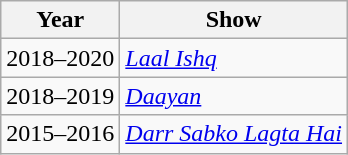<table class="wikitable">
<tr>
<th>Year</th>
<th>Show</th>
</tr>
<tr>
<td>2018–2020</td>
<td><em><a href='#'>Laal Ishq</a></em></td>
</tr>
<tr>
<td>2018–2019</td>
<td><em><a href='#'>Daayan</a></em></td>
</tr>
<tr>
<td>2015–2016</td>
<td><em><a href='#'>Darr Sabko Lagta Hai</a></em></td>
</tr>
</table>
